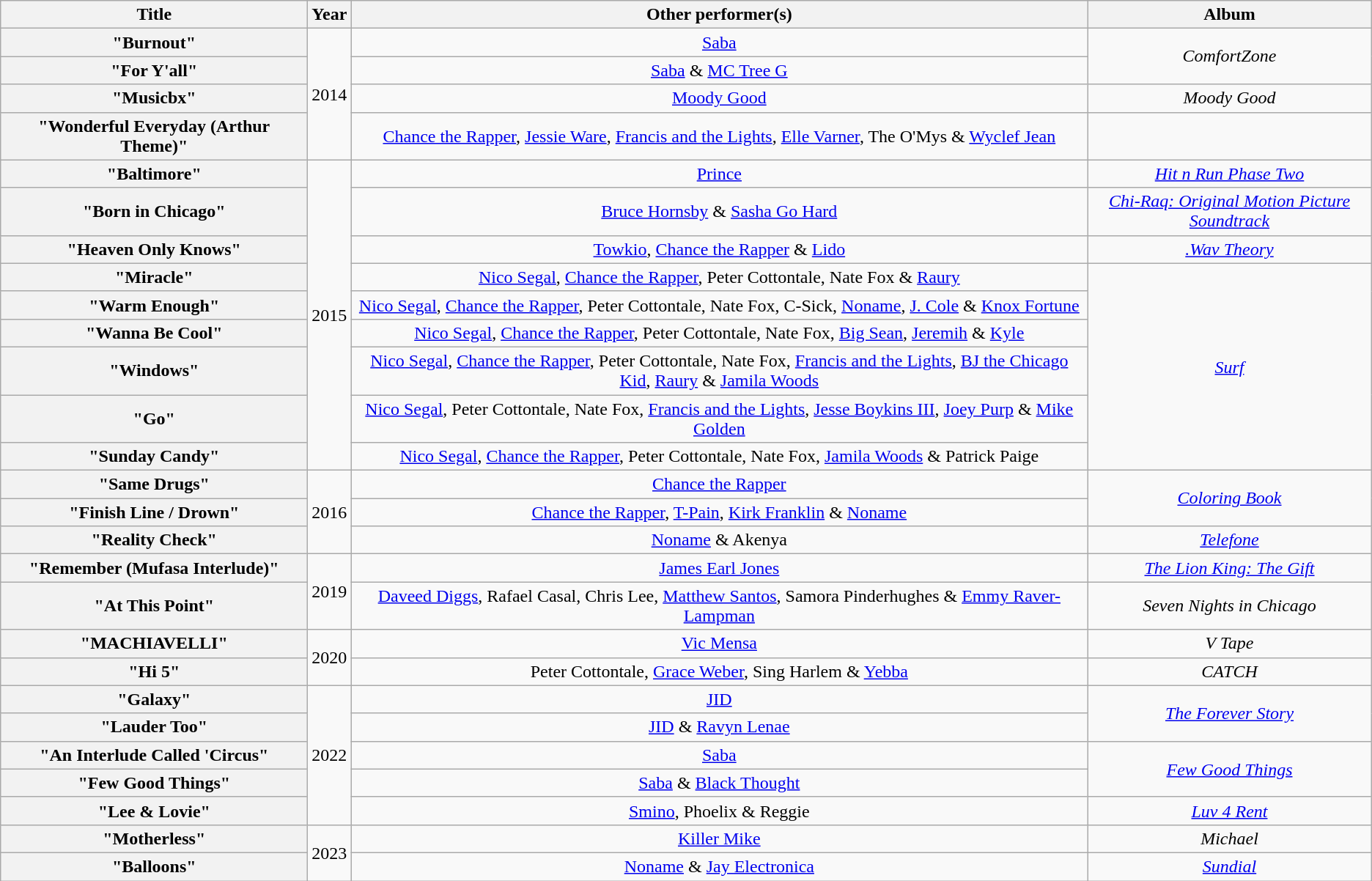<table class="wikitable plainrowheaders" style="text-align:center;">
<tr>
<th scope="col" style="width:17em;">Title</th>
<th scope="col">Year</th>
<th scope="col">Other performer(s)</th>
<th scope="col">Album</th>
</tr>
<tr>
<th scope="row">"Burnout"</th>
<td rowspan="4">2014</td>
<td><a href='#'>Saba</a></td>
<td rowspan="2"><em>ComfortZone</em></td>
</tr>
<tr>
<th scope="row">"For Y'all"</th>
<td><a href='#'>Saba</a> & <a href='#'>MC Tree G</a></td>
</tr>
<tr>
<th scope="row">"Musicbx"</th>
<td><a href='#'>Moody Good</a></td>
<td><em>Moody Good</em></td>
</tr>
<tr>
<th scope="row">"Wonderful Everyday (Arthur Theme)"</th>
<td><a href='#'>Chance the Rapper</a>, <a href='#'>Jessie Ware</a>, <a href='#'>Francis and the Lights</a>, <a href='#'>Elle Varner</a>, The O'Mys & <a href='#'>Wyclef Jean</a></td>
<td></td>
</tr>
<tr>
<th scope="row">"Baltimore" </th>
<td rowspan="9">2015</td>
<td><a href='#'>Prince</a></td>
<td><em><a href='#'>Hit n Run Phase Two</a></em></td>
</tr>
<tr>
<th scope="row">"Born in Chicago"</th>
<td><a href='#'>Bruce Hornsby</a> & <a href='#'>Sasha Go Hard</a></td>
<td><em><a href='#'>Chi-Raq: Original Motion Picture Soundtrack</a></em></td>
</tr>
<tr>
<th scope="row">"Heaven Only Knows"</th>
<td><a href='#'>Towkio</a>, <a href='#'>Chance the Rapper</a> & <a href='#'>Lido</a></td>
<td><em><a href='#'>.Wav Theory</a></em></td>
</tr>
<tr>
<th scope="row">"Miracle"</th>
<td><a href='#'>Nico Segal</a>, <a href='#'>Chance the Rapper</a>, Peter Cottontale, Nate Fox & <a href='#'>Raury</a></td>
<td rowspan="6"><em><a href='#'>Surf</a></em></td>
</tr>
<tr>
<th scope="row">"Warm Enough"</th>
<td><a href='#'>Nico Segal</a>, <a href='#'>Chance the Rapper</a>, Peter Cottontale, Nate Fox, C-Sick, <a href='#'>Noname</a>, <a href='#'>J. Cole</a> & <a href='#'>Knox Fortune</a></td>
</tr>
<tr>
<th scope="row">"Wanna Be Cool"</th>
<td><a href='#'>Nico Segal</a>, <a href='#'>Chance the Rapper</a>, Peter Cottontale, Nate Fox, <a href='#'>Big Sean</a>, <a href='#'>Jeremih</a> & <a href='#'>Kyle</a></td>
</tr>
<tr>
<th scope="row">"Windows"</th>
<td><a href='#'>Nico Segal</a>, <a href='#'>Chance the Rapper</a>, Peter Cottontale, Nate Fox, <a href='#'>Francis and the Lights</a>, <a href='#'>BJ the Chicago Kid</a>, <a href='#'>Raury</a> & <a href='#'>Jamila Woods</a></td>
</tr>
<tr>
<th scope="row">"Go"</th>
<td><a href='#'>Nico Segal</a>, Peter Cottontale, Nate Fox, <a href='#'>Francis and the Lights</a>, <a href='#'>Jesse Boykins III</a>, <a href='#'>Joey Purp</a> & <a href='#'>Mike Golden</a></td>
</tr>
<tr>
<th scope="row">"Sunday Candy"</th>
<td><a href='#'>Nico Segal</a>, <a href='#'>Chance the Rapper</a>, Peter Cottontale, Nate Fox, <a href='#'>Jamila Woods</a> & Patrick Paige</td>
</tr>
<tr>
<th scope="row">"Same Drugs"</th>
<td rowspan="3">2016</td>
<td><a href='#'>Chance the Rapper</a></td>
<td rowspan="2"><em><a href='#'>Coloring Book</a></em></td>
</tr>
<tr>
<th scope="row">"Finish Line / Drown"</th>
<td><a href='#'>Chance the Rapper</a>, <a href='#'>T-Pain</a>, <a href='#'>Kirk Franklin</a> & <a href='#'>Noname</a></td>
</tr>
<tr>
<th scope="row">"Reality Check"</th>
<td><a href='#'>Noname</a> & Akenya</td>
<td><em><a href='#'>Telefone</a></em></td>
</tr>
<tr>
<th scope="row">"Remember (Mufasa Interlude)"</th>
<td rowspan="2">2019</td>
<td><a href='#'>James Earl Jones</a></td>
<td><em><a href='#'>The Lion King: The Gift</a></em></td>
</tr>
<tr>
<th scope="row">"At This Point"</th>
<td><a href='#'>Daveed Diggs</a>, Rafael Casal, Chris Lee, <a href='#'>Matthew Santos</a>, Samora Pinderhughes & <a href='#'>Emmy Raver-Lampman</a></td>
<td><em>Seven Nights in Chicago</em></td>
</tr>
<tr>
<th scope="row">"MACHIAVELLI"</th>
<td rowspan="2">2020</td>
<td><a href='#'>Vic Mensa</a></td>
<td><em>V Tape</em></td>
</tr>
<tr>
<th scope="row">"Hi 5"</th>
<td>Peter Cottontale, <a href='#'>Grace Weber</a>, Sing Harlem & <a href='#'>Yebba</a></td>
<td><em>CATCH</em></td>
</tr>
<tr>
<th scope="row">"Galaxy"</th>
<td rowspan="5">2022</td>
<td><a href='#'>JID</a></td>
<td rowspan="2"><em><a href='#'>The Forever Story</a></em></td>
</tr>
<tr>
<th scope="row">"Lauder Too"</th>
<td><a href='#'>JID</a> & <a href='#'>Ravyn Lenae</a></td>
</tr>
<tr>
<th scope="row">"An Interlude Called 'Circus"</th>
<td><a href='#'>Saba</a></td>
<td rowspan="2"><em><a href='#'>Few Good Things</a></em></td>
</tr>
<tr>
<th scope="row">"Few Good Things"</th>
<td><a href='#'>Saba</a> & <a href='#'>Black Thought</a></td>
</tr>
<tr>
<th scope="row">"Lee & Lovie"</th>
<td><a href='#'>Smino</a>, Phoelix & Reggie</td>
<td><em><a href='#'>Luv 4 Rent</a></em></td>
</tr>
<tr>
<th scope="row">"Motherless"</th>
<td rowspan="2">2023</td>
<td><a href='#'>Killer Mike</a></td>
<td><em>Michael</em></td>
</tr>
<tr>
<th scope="row">"Balloons"</th>
<td><a href='#'>Noname</a> & <a href='#'>Jay Electronica</a></td>
<td><em><a href='#'>Sundial</a></em></td>
</tr>
</table>
